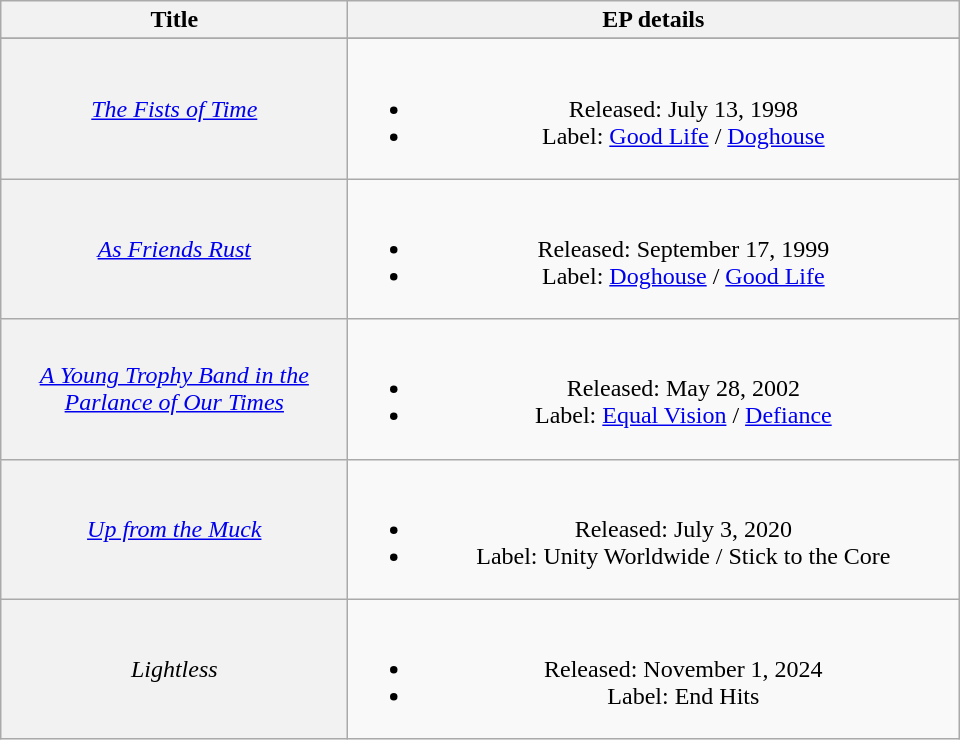<table class="wikitable plainrowheaders" style="text-align:center;" border="1">
<tr>
<th rowspan="1" scope="col" style="width:14em;">Title</th>
<th rowspan="1" scope="col" style="width:25em;">EP details</th>
</tr>
<tr>
</tr>
<tr>
<th scope="row" style="font-weight:normal;"><em><a href='#'>The Fists of Time</a></em></th>
<td><br><ul><li>Released: July 13, 1998</li><li>Label: <a href='#'>Good Life</a> / <a href='#'>Doghouse</a></li></ul></td>
</tr>
<tr>
<th scope="row" style="font-weight:normal;"><em><a href='#'>As Friends Rust</a></em></th>
<td><br><ul><li>Released: September 17, 1999</li><li>Label: <a href='#'>Doghouse</a> / <a href='#'>Good Life</a></li></ul></td>
</tr>
<tr>
<th scope="row" style="font-weight:normal;"><em><a href='#'>A Young Trophy Band in the Parlance of Our Times</a></em></th>
<td><br><ul><li>Released: May 28, 2002</li><li>Label: <a href='#'>Equal Vision</a> / <a href='#'>Defiance</a></li></ul></td>
</tr>
<tr>
<th scope="row" style="font-weight:normal;"><em><a href='#'>Up from the Muck</a></em></th>
<td><br><ul><li>Released: July 3, 2020</li><li>Label: Unity Worldwide / Stick to the Core</li></ul></td>
</tr>
<tr>
<th scope="row" style="font-weight:normal;"><em>Lightless</em></th>
<td><br><ul><li>Released: November 1, 2024</li><li>Label: End Hits</li></ul></td>
</tr>
</table>
